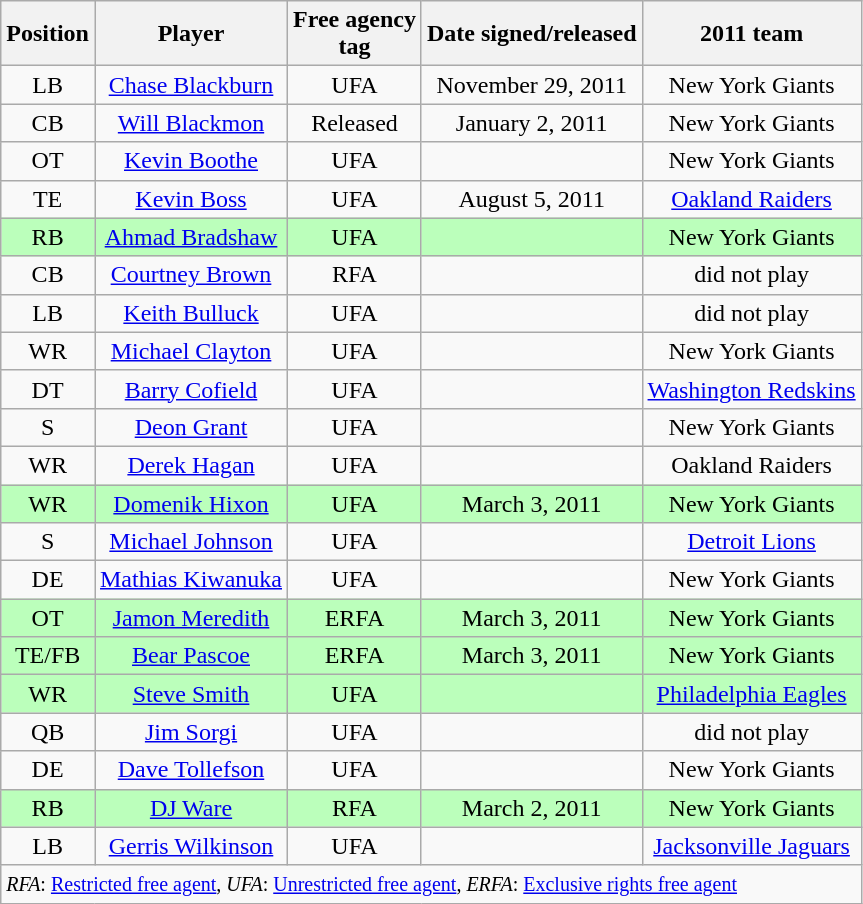<table class="wikitable">
<tr>
<th>Position</th>
<th>Player</th>
<th>Free agency<br>tag</th>
<th>Date signed/released</th>
<th>2011 team</th>
</tr>
<tr style="text-align:center;">
<td>LB</td>
<td><a href='#'>Chase Blackburn</a></td>
<td>UFA</td>
<td>November 29, 2011</td>
<td>New York Giants</td>
</tr>
<tr style="text-align:center;">
<td>CB</td>
<td><a href='#'>Will Blackmon</a></td>
<td>Released</td>
<td>January 2, 2011</td>
<td>New York Giants</td>
</tr>
<tr style="text-align:center;">
<td>OT</td>
<td><a href='#'>Kevin Boothe</a></td>
<td>UFA</td>
<td></td>
<td>New York Giants</td>
</tr>
<tr style="text-align:center;">
<td>TE</td>
<td><a href='#'>Kevin Boss</a></td>
<td>UFA</td>
<td>August 5, 2011</td>
<td><a href='#'>Oakland Raiders</a></td>
</tr>
<tr style="background:#bfb; text-align:center;">
<td>RB</td>
<td><a href='#'>Ahmad Bradshaw</a></td>
<td>UFA</td>
<td></td>
<td>New York Giants</td>
</tr>
<tr style="text-align:center;">
<td>CB</td>
<td><a href='#'>Courtney Brown</a></td>
<td>RFA</td>
<td></td>
<td>did not play</td>
</tr>
<tr style="text-align:center;">
<td>LB</td>
<td><a href='#'>Keith Bulluck</a></td>
<td>UFA</td>
<td></td>
<td>did not play</td>
</tr>
<tr style="text-align:center;">
<td>WR</td>
<td><a href='#'>Michael Clayton</a></td>
<td>UFA</td>
<td></td>
<td>New York Giants</td>
</tr>
<tr style="text-align:center;">
<td>DT</td>
<td><a href='#'>Barry Cofield</a></td>
<td>UFA</td>
<td></td>
<td><a href='#'>Washington Redskins</a></td>
</tr>
<tr style="text-align:center;">
<td>S</td>
<td><a href='#'>Deon Grant</a></td>
<td>UFA</td>
<td></td>
<td>New York Giants</td>
</tr>
<tr style="text-align:center;">
<td>WR</td>
<td><a href='#'>Derek Hagan</a></td>
<td>UFA</td>
<td></td>
<td>Oakland Raiders</td>
</tr>
<tr style="background:#bfb; text-align:center;">
<td>WR</td>
<td><a href='#'>Domenik Hixon</a></td>
<td>UFA</td>
<td>March 3, 2011</td>
<td>New York Giants</td>
</tr>
<tr style="text-align:center;">
<td>S</td>
<td><a href='#'>Michael Johnson</a></td>
<td>UFA</td>
<td></td>
<td><a href='#'>Detroit Lions</a></td>
</tr>
<tr style="text-align:center;">
<td>DE</td>
<td><a href='#'>Mathias Kiwanuka</a></td>
<td>UFA</td>
<td></td>
<td>New York Giants</td>
</tr>
<tr style="background:#bfb; text-align:center;">
<td>OT</td>
<td><a href='#'>Jamon Meredith</a></td>
<td>ERFA</td>
<td>March 3, 2011</td>
<td>New York Giants</td>
</tr>
<tr style="background:#bfb; text-align:center;">
<td>TE/FB</td>
<td><a href='#'>Bear Pascoe</a></td>
<td>ERFA</td>
<td>March 3, 2011</td>
<td>New York Giants</td>
</tr>
<tr style="background:#bfb; text-align:center;">
<td>WR</td>
<td><a href='#'>Steve Smith</a></td>
<td>UFA</td>
<td></td>
<td><a href='#'>Philadelphia Eagles</a></td>
</tr>
<tr style="text-align:center;">
<td>QB</td>
<td><a href='#'>Jim Sorgi</a></td>
<td>UFA</td>
<td></td>
<td>did not play</td>
</tr>
<tr style="text-align:center;">
<td>DE</td>
<td><a href='#'>Dave Tollefson</a></td>
<td>UFA</td>
<td></td>
<td>New York Giants</td>
</tr>
<tr style="background:#bfb; text-align:center;">
<td>RB</td>
<td><a href='#'>DJ Ware</a></td>
<td>RFA</td>
<td>March 2, 2011</td>
<td>New York Giants</td>
</tr>
<tr style="text-align:center;">
<td>LB</td>
<td><a href='#'>Gerris Wilkinson</a></td>
<td>UFA</td>
<td></td>
<td><a href='#'>Jacksonville Jaguars</a></td>
</tr>
<tr>
<td colspan="5"><small><em>RFA</em>: <a href='#'>Restricted free agent</a>, <em>UFA</em>: <a href='#'>Unrestricted free agent</a>, <em>ERFA</em>: <a href='#'>Exclusive rights free agent</a></small></td>
</tr>
</table>
